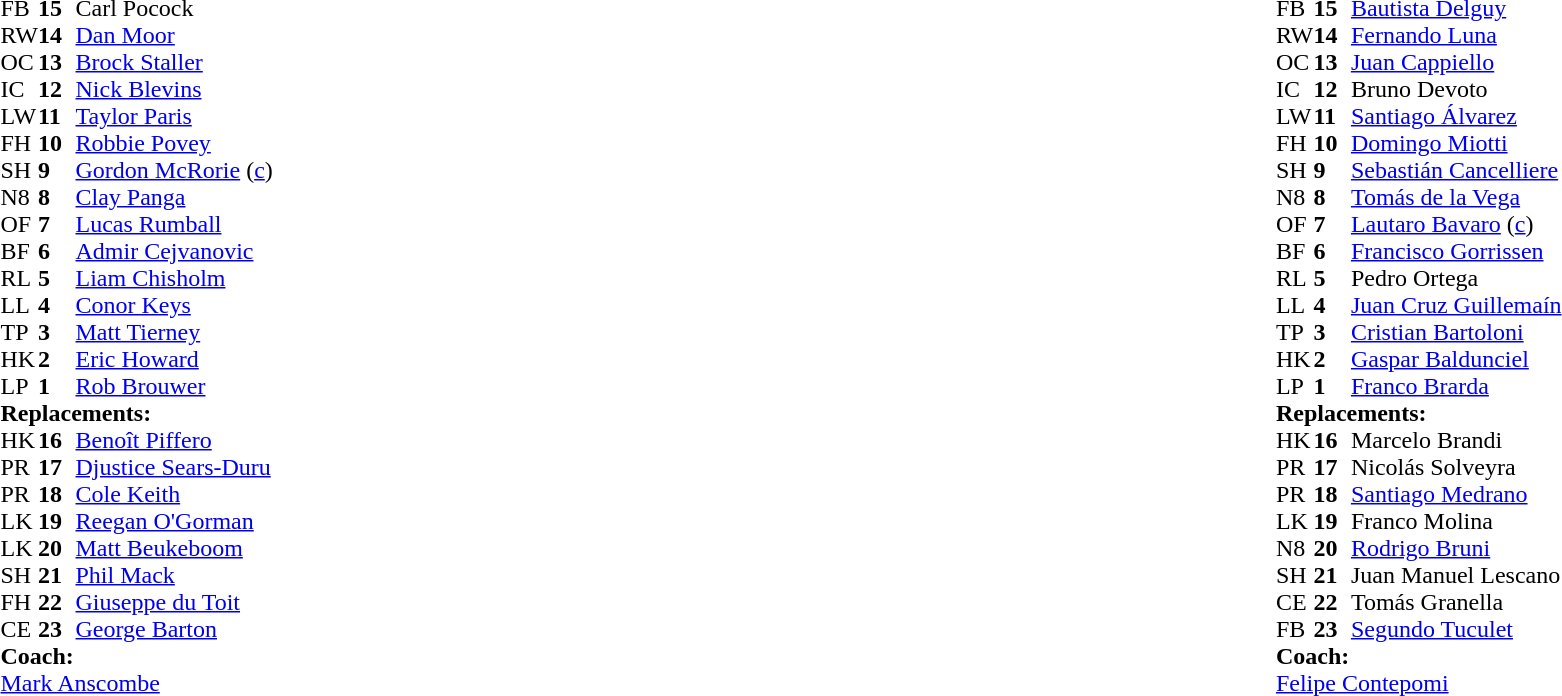<table style="width:100%">
<tr>
<td style="vertical-align:top; width:50%"><br><table cellspacing="0" cellpadding="0">
<tr>
<th width="25"></th>
<th width="25"></th>
</tr>
<tr>
<td>FB</td>
<td><strong>15</strong></td>
<td>Carl Pocock</td>
<td></td>
<td></td>
</tr>
<tr>
<td>RW</td>
<td><strong>14</strong></td>
<td><a href='#'>Dan Moor</a></td>
</tr>
<tr>
<td>OC</td>
<td><strong>13</strong></td>
<td><a href='#'>Brock Staller</a></td>
<td></td>
<td></td>
</tr>
<tr>
<td>IC</td>
<td><strong>12</strong></td>
<td><a href='#'>Nick Blevins</a></td>
</tr>
<tr>
<td>LW</td>
<td><strong>11</strong></td>
<td><a href='#'>Taylor Paris</a></td>
</tr>
<tr>
<td>FH</td>
<td><strong>10</strong></td>
<td><a href='#'>Robbie Povey</a></td>
<td></td>
<td></td>
</tr>
<tr>
<td>SH</td>
<td><strong>9</strong></td>
<td><a href='#'>Gordon McRorie</a> (<a href='#'>c</a>)</td>
</tr>
<tr>
<td>N8</td>
<td><strong>8</strong></td>
<td><a href='#'>Clay Panga</a></td>
<td></td>
<td></td>
</tr>
<tr>
<td>OF</td>
<td><strong>7</strong></td>
<td><a href='#'>Lucas Rumball</a></td>
<td></td>
</tr>
<tr>
<td>BF</td>
<td><strong>6</strong></td>
<td><a href='#'>Admir Cejvanovic</a></td>
</tr>
<tr>
<td>RL</td>
<td><strong>5</strong></td>
<td><a href='#'>Liam Chisholm</a></td>
<td></td>
<td></td>
</tr>
<tr>
<td>LL</td>
<td><strong>4</strong></td>
<td><a href='#'>Conor Keys</a></td>
</tr>
<tr>
<td>TP</td>
<td><strong>3</strong></td>
<td><a href='#'>Matt Tierney</a></td>
<td></td>
<td></td>
</tr>
<tr>
<td>HK</td>
<td><strong>2</strong></td>
<td><a href='#'>Eric Howard</a></td>
<td></td>
<td></td>
</tr>
<tr>
<td>LP</td>
<td><strong>1</strong></td>
<td><a href='#'>Rob Brouwer</a></td>
<td></td>
<td></td>
</tr>
<tr>
<td colspan=3><strong>Replacements:</strong></td>
</tr>
<tr>
<td>HK</td>
<td><strong>16</strong></td>
<td><a href='#'>Benoît Piffero</a></td>
<td></td>
<td></td>
</tr>
<tr>
<td>PR</td>
<td><strong>17</strong></td>
<td><a href='#'>Djustice Sears-Duru</a></td>
<td></td>
<td></td>
</tr>
<tr>
<td>PR</td>
<td><strong>18</strong></td>
<td><a href='#'>Cole Keith</a></td>
<td></td>
<td></td>
</tr>
<tr>
<td>LK</td>
<td><strong>19</strong></td>
<td><a href='#'>Reegan O'Gorman</a></td>
<td></td>
<td></td>
</tr>
<tr>
<td>LK</td>
<td><strong>20</strong></td>
<td><a href='#'>Matt Beukeboom</a></td>
<td></td>
<td></td>
</tr>
<tr>
<td>SH</td>
<td><strong>21</strong></td>
<td><a href='#'>Phil Mack</a></td>
<td></td>
<td></td>
</tr>
<tr>
<td>FH</td>
<td><strong>22</strong></td>
<td><a href='#'>Giuseppe du Toit</a></td>
<td></td>
<td></td>
</tr>
<tr>
<td>CE</td>
<td><strong>23</strong></td>
<td><a href='#'>George Barton</a></td>
<td></td>
<td></td>
</tr>
<tr>
<td colspan=3><strong>Coach:</strong></td>
</tr>
<tr>
<td colspan="4"> <a href='#'>Mark Anscombe</a></td>
</tr>
</table>
</td>
<td style="vertical-align:top"></td>
<td style="vertical-align:top; width:50%"><br><table cellspacing="0" cellpadding="0" style="margin:auto">
<tr>
<th width="25"></th>
<th width="25"></th>
</tr>
<tr>
<td>FB</td>
<td><strong>15</strong></td>
<td><a href='#'>Bautista Delguy</a></td>
</tr>
<tr>
<td>RW</td>
<td><strong>14</strong></td>
<td><a href='#'>Fernando Luna</a></td>
</tr>
<tr>
<td>OC</td>
<td><strong>13</strong></td>
<td><a href='#'>Juan Cappiello</a></td>
<td></td>
<td></td>
</tr>
<tr>
<td>IC</td>
<td><strong>12</strong></td>
<td>Bruno Devoto</td>
</tr>
<tr>
<td>LW</td>
<td><strong>11</strong></td>
<td><a href='#'>Santiago Álvarez</a></td>
<td></td>
<td></td>
</tr>
<tr>
<td>FH</td>
<td><strong>10</strong></td>
<td><a href='#'>Domingo Miotti</a></td>
</tr>
<tr>
<td>SH</td>
<td><strong>9</strong></td>
<td><a href='#'>Sebastián Cancelliere</a></td>
<td></td>
<td></td>
</tr>
<tr>
<td>N8</td>
<td><strong>8</strong></td>
<td><a href='#'>Tomás de la Vega</a></td>
</tr>
<tr>
<td>OF</td>
<td><strong>7</strong></td>
<td><a href='#'>Lautaro Bavaro</a> (<a href='#'>c</a>)</td>
</tr>
<tr>
<td>BF</td>
<td><strong>6</strong></td>
<td><a href='#'>Francisco Gorrissen</a></td>
<td></td>
<td></td>
</tr>
<tr>
<td>RL</td>
<td><strong>5</strong></td>
<td>Pedro Ortega</td>
</tr>
<tr>
<td>LL</td>
<td><strong>4</strong></td>
<td><a href='#'>Juan Cruz Guillemaín</a></td>
<td></td>
<td></td>
</tr>
<tr>
<td>TP</td>
<td><strong>3</strong></td>
<td><a href='#'>Cristian Bartoloni</a></td>
<td></td>
<td></td>
</tr>
<tr>
<td>HK</td>
<td><strong>2</strong></td>
<td><a href='#'>Gaspar Baldunciel</a></td>
<td></td>
<td></td>
</tr>
<tr>
<td>LP</td>
<td><strong>1</strong></td>
<td><a href='#'>Franco Brarda</a></td>
<td></td>
<td></td>
</tr>
<tr>
<td colspan=3><strong>Replacements:</strong></td>
</tr>
<tr>
<td>HK</td>
<td><strong>16</strong></td>
<td>Marcelo Brandi</td>
<td></td>
<td></td>
</tr>
<tr>
<td>PR</td>
<td><strong>17</strong></td>
<td>Nicolás Solveyra</td>
<td></td>
<td></td>
</tr>
<tr>
<td>PR</td>
<td><strong>18</strong></td>
<td><a href='#'>Santiago Medrano</a></td>
<td></td>
<td></td>
</tr>
<tr>
<td>LK</td>
<td><strong>19</strong></td>
<td>Franco Molina</td>
<td></td>
<td></td>
</tr>
<tr>
<td>N8</td>
<td><strong>20</strong></td>
<td><a href='#'>Rodrigo Bruni</a></td>
<td></td>
<td></td>
</tr>
<tr>
<td>SH</td>
<td><strong>21</strong></td>
<td>Juan Manuel Lescano</td>
<td></td>
<td></td>
</tr>
<tr>
<td>CE</td>
<td><strong>22</strong></td>
<td>Tomás Granella</td>
<td></td>
<td></td>
</tr>
<tr>
<td>FB</td>
<td><strong>23</strong></td>
<td><a href='#'>Segundo Tuculet</a></td>
<td></td>
<td></td>
</tr>
<tr>
<td colspan=3><strong>Coach:</strong></td>
</tr>
<tr>
<td colspan="4"> <a href='#'>Felipe Contepomi</a></td>
</tr>
</table>
</td>
</tr>
</table>
